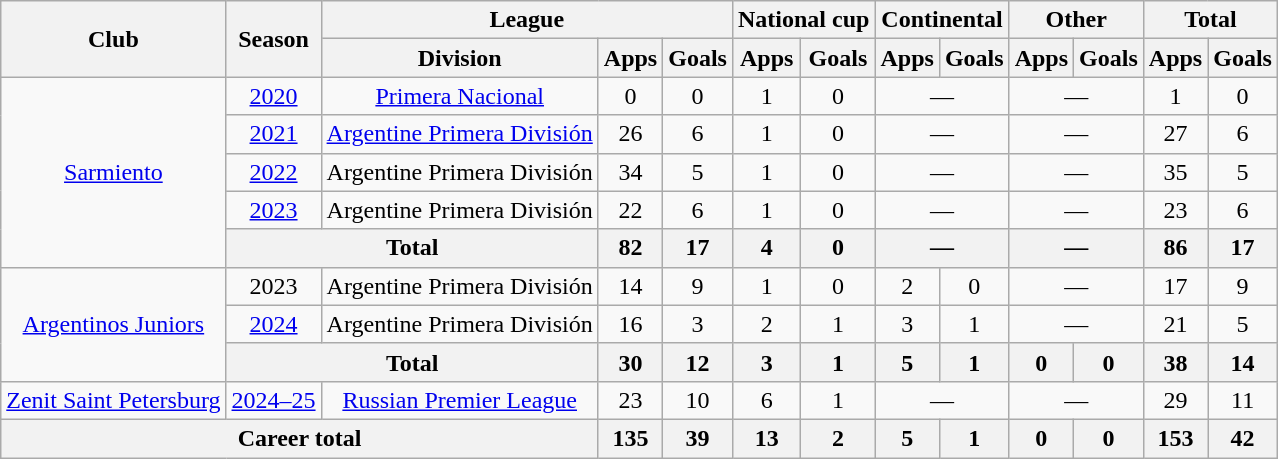<table class="wikitable" style="text-align:center">
<tr>
<th rowspan="2">Club</th>
<th rowspan="2">Season</th>
<th colspan="3">League</th>
<th colspan="2">National cup</th>
<th colspan="2">Continental</th>
<th colspan="2">Other</th>
<th colspan="2">Total</th>
</tr>
<tr>
<th>Division</th>
<th>Apps</th>
<th>Goals</th>
<th>Apps</th>
<th>Goals</th>
<th>Apps</th>
<th>Goals</th>
<th>Apps</th>
<th>Goals</th>
<th>Apps</th>
<th>Goals</th>
</tr>
<tr>
<td rowspan="5"><a href='#'>Sarmiento</a></td>
<td><a href='#'>2020</a></td>
<td><a href='#'>Primera Nacional</a></td>
<td>0</td>
<td>0</td>
<td>1</td>
<td>0</td>
<td colspan="2">—</td>
<td colspan="2">—</td>
<td>1</td>
<td>0</td>
</tr>
<tr>
<td><a href='#'>2021</a></td>
<td><a href='#'>Argentine Primera División</a></td>
<td>26</td>
<td>6</td>
<td>1</td>
<td>0</td>
<td colspan="2">—</td>
<td colspan="2">—</td>
<td>27</td>
<td>6</td>
</tr>
<tr>
<td><a href='#'>2022</a></td>
<td>Argentine Primera División</td>
<td>34</td>
<td>5</td>
<td>1</td>
<td>0</td>
<td colspan="2">—</td>
<td colspan="2">—</td>
<td>35</td>
<td>5</td>
</tr>
<tr>
<td><a href='#'>2023</a></td>
<td>Argentine Primera División</td>
<td>22</td>
<td>6</td>
<td>1</td>
<td>0</td>
<td colspan="2">—</td>
<td colspan="2">—</td>
<td>23</td>
<td>6</td>
</tr>
<tr>
<th colspan="2">Total</th>
<th>82</th>
<th>17</th>
<th>4</th>
<th>0</th>
<th colspan="2">—</th>
<th colspan="2">—</th>
<th>86</th>
<th>17</th>
</tr>
<tr>
<td rowspan="3"><a href='#'>Argentinos Juniors</a></td>
<td>2023</td>
<td>Argentine Primera División</td>
<td>14</td>
<td>9</td>
<td>1</td>
<td>0</td>
<td>2</td>
<td>0</td>
<td colspan="2">—</td>
<td>17</td>
<td>9</td>
</tr>
<tr>
<td><a href='#'>2024</a></td>
<td>Argentine Primera División</td>
<td>16</td>
<td>3</td>
<td>2</td>
<td>1</td>
<td>3</td>
<td>1</td>
<td colspan="2">—</td>
<td>21</td>
<td>5</td>
</tr>
<tr>
<th colspan="2">Total</th>
<th>30</th>
<th>12</th>
<th>3</th>
<th>1</th>
<th>5</th>
<th>1</th>
<th>0</th>
<th>0</th>
<th>38</th>
<th>14</th>
</tr>
<tr>
<td><a href='#'>Zenit Saint Petersburg</a></td>
<td><a href='#'>2024–25</a></td>
<td><a href='#'>Russian Premier League</a></td>
<td>23</td>
<td>10</td>
<td>6</td>
<td>1</td>
<td colspan="2">—</td>
<td colspan="2">—</td>
<td>29</td>
<td>11</td>
</tr>
<tr>
<th colspan="3">Career total</th>
<th>135</th>
<th>39</th>
<th>13</th>
<th>2</th>
<th>5</th>
<th>1</th>
<th>0</th>
<th>0</th>
<th>153</th>
<th>42</th>
</tr>
</table>
